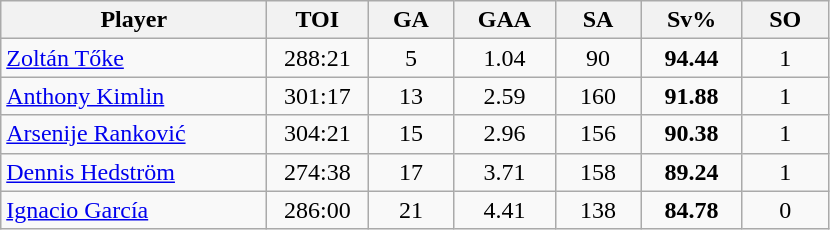<table class="wikitable sortable" style="text-align:center;">
<tr>
<th style="width:170px;">Player</th>
<th style="width:60px;">TOI</th>
<th style="width:50px;">GA</th>
<th style="width:60px;">GAA</th>
<th style="width:50px;">SA</th>
<th style="width:60px;">Sv%</th>
<th style="width:50px;">SO</th>
</tr>
<tr>
<td style="text-align:left;"> <a href='#'>Zoltán Tőke</a></td>
<td>288:21</td>
<td>5</td>
<td>1.04</td>
<td>90</td>
<td><strong>94.44</strong></td>
<td>1</td>
</tr>
<tr>
<td style="text-align:left;"> <a href='#'>Anthony Kimlin</a></td>
<td>301:17</td>
<td>13</td>
<td>2.59</td>
<td>160</td>
<td><strong>91.88</strong></td>
<td>1</td>
</tr>
<tr>
<td style="text-align:left;"> <a href='#'>Arsenije Ranković</a></td>
<td>304:21</td>
<td>15</td>
<td>2.96</td>
<td>156</td>
<td><strong>90.38</strong></td>
<td>1</td>
</tr>
<tr>
<td style="text-align:left;"> <a href='#'>Dennis Hedström</a></td>
<td>274:38</td>
<td>17</td>
<td>3.71</td>
<td>158</td>
<td><strong>89.24</strong></td>
<td>1</td>
</tr>
<tr>
<td style="text-align:left;"> <a href='#'>Ignacio García</a></td>
<td>286:00</td>
<td>21</td>
<td>4.41</td>
<td>138</td>
<td><strong>84.78</strong></td>
<td>0</td>
</tr>
</table>
